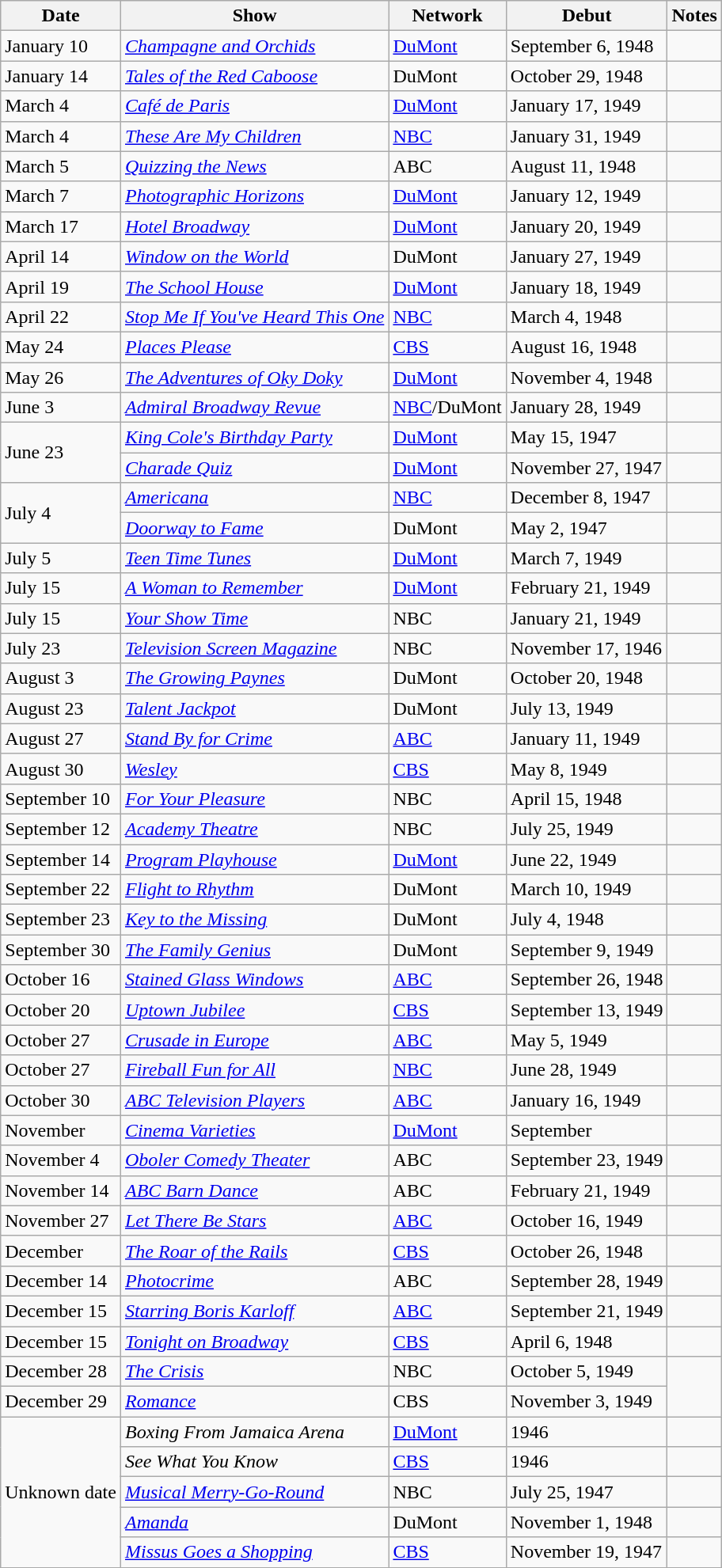<table class="wikitable">
<tr>
<th>Date</th>
<th>Show</th>
<th>Network</th>
<th>Debut</th>
<th>Notes</th>
</tr>
<tr>
<td>January 10</td>
<td><em><a href='#'>Champagne and Orchids</a></em></td>
<td><a href='#'>DuMont</a></td>
<td>September 6, 1948</td>
<td></td>
</tr>
<tr>
<td>January 14</td>
<td><em><a href='#'>Tales of the Red Caboose</a></em></td>
<td>DuMont</td>
<td>October 29, 1948</td>
<td></td>
</tr>
<tr>
<td>March 4</td>
<td><em><a href='#'>Café de Paris</a></em></td>
<td><a href='#'>DuMont</a></td>
<td>January 17, 1949</td>
<td></td>
</tr>
<tr>
<td>March 4</td>
<td><em><a href='#'>These Are My Children</a></em></td>
<td><a href='#'>NBC</a></td>
<td>January 31, 1949</td>
<td></td>
</tr>
<tr>
<td>March 5</td>
<td><em><a href='#'>Quizzing the News</a></em></td>
<td>ABC</td>
<td>August 11, 1948</td>
<td></td>
</tr>
<tr>
<td>March 7</td>
<td><em><a href='#'>Photographic Horizons</a></em></td>
<td><a href='#'>DuMont</a></td>
<td>January 12, 1949</td>
<td></td>
</tr>
<tr>
<td>March 17</td>
<td><em><a href='#'>Hotel Broadway</a></em></td>
<td><a href='#'>DuMont</a></td>
<td>January 20, 1949</td>
<td></td>
</tr>
<tr>
<td>April 14</td>
<td><em><a href='#'>Window on the World</a></em></td>
<td>DuMont</td>
<td>January 27, 1949</td>
<td></td>
</tr>
<tr>
<td>April 19</td>
<td><em><a href='#'>The School House</a></em></td>
<td><a href='#'>DuMont</a></td>
<td>January 18, 1949</td>
<td></td>
</tr>
<tr>
<td>April 22</td>
<td><em><a href='#'>Stop Me If You've Heard This One</a></em></td>
<td><a href='#'>NBC</a></td>
<td>March 4, 1948</td>
<td></td>
</tr>
<tr>
<td>May 24</td>
<td><em><a href='#'>Places Please</a></em></td>
<td><a href='#'>CBS</a></td>
<td>August 16, 1948</td>
<td></td>
</tr>
<tr>
<td>May 26</td>
<td><em><a href='#'>The Adventures of Oky Doky</a></em></td>
<td><a href='#'>DuMont</a></td>
<td>November 4, 1948</td>
<td></td>
</tr>
<tr>
<td>June 3</td>
<td><em><a href='#'>Admiral Broadway Revue</a></em></td>
<td><a href='#'>NBC</a>/DuMont</td>
<td>January 28, 1949</td>
<td></td>
</tr>
<tr>
<td rowspan=2>June 23</td>
<td><em><a href='#'>King Cole's Birthday Party</a></em></td>
<td><a href='#'>DuMont</a></td>
<td>May 15, 1947</td>
<td></td>
</tr>
<tr>
<td><em><a href='#'>Charade Quiz</a></em></td>
<td><a href='#'>DuMont</a></td>
<td>November 27, 1947</td>
<td></td>
</tr>
<tr>
<td rowspan=2>July 4</td>
<td><em><a href='#'>Americana</a></em></td>
<td><a href='#'>NBC</a></td>
<td>December 8, 1947</td>
<td></td>
</tr>
<tr>
<td><em><a href='#'>Doorway to Fame</a></em></td>
<td>DuMont</td>
<td>May 2, 1947</td>
<td></td>
</tr>
<tr>
<td>July 5</td>
<td><em><a href='#'>Teen Time Tunes</a></em></td>
<td><a href='#'>DuMont</a></td>
<td>March 7, 1949</td>
<td></td>
</tr>
<tr>
<td>July 15</td>
<td><em><a href='#'>A Woman to Remember</a></em></td>
<td><a href='#'>DuMont</a></td>
<td>February 21, 1949</td>
<td></td>
</tr>
<tr>
<td>July 15</td>
<td><em><a href='#'>Your Show Time</a></em></td>
<td>NBC</td>
<td>January 21, 1949</td>
<td></td>
</tr>
<tr>
<td>July 23</td>
<td><em><a href='#'>Television Screen Magazine</a></em></td>
<td>NBC</td>
<td>November 17, 1946</td>
<td></td>
</tr>
<tr>
<td>August 3</td>
<td><em><a href='#'>The Growing Paynes</a></em></td>
<td>DuMont</td>
<td>October 20, 1948</td>
<td></td>
</tr>
<tr>
<td>August 23</td>
<td><em><a href='#'>Talent Jackpot</a></em></td>
<td>DuMont</td>
<td>July 13, 1949</td>
<td></td>
</tr>
<tr>
<td>August 27</td>
<td><em><a href='#'>Stand By for Crime</a></em></td>
<td><a href='#'>ABC</a></td>
<td>January 11, 1949</td>
<td></td>
</tr>
<tr>
<td>August 30</td>
<td><em><a href='#'>Wesley</a></em></td>
<td><a href='#'>CBS</a></td>
<td>May 8, 1949</td>
<td></td>
</tr>
<tr>
<td>September 10</td>
<td><em><a href='#'>For Your Pleasure</a></em></td>
<td>NBC</td>
<td>April 15, 1948</td>
<td></td>
</tr>
<tr>
<td>September 12</td>
<td><em><a href='#'>Academy Theatre</a></em></td>
<td>NBC</td>
<td>July 25, 1949</td>
<td></td>
</tr>
<tr>
<td>September 14</td>
<td><em><a href='#'>Program Playhouse</a></em></td>
<td><a href='#'>DuMont</a></td>
<td>June 22, 1949</td>
<td></td>
</tr>
<tr>
<td>September 22</td>
<td><em><a href='#'>Flight to Rhythm</a></em></td>
<td>DuMont</td>
<td>March 10, 1949</td>
<td></td>
</tr>
<tr>
<td>September 23</td>
<td><em><a href='#'>Key to the Missing</a></em></td>
<td>DuMont</td>
<td>July 4, 1948</td>
<td></td>
</tr>
<tr>
<td>September 30</td>
<td><em><a href='#'>The Family Genius</a></em></td>
<td>DuMont</td>
<td>September 9, 1949</td>
<td></td>
</tr>
<tr>
<td>October 16</td>
<td><em><a href='#'>Stained Glass Windows</a></em></td>
<td><a href='#'>ABC</a></td>
<td>September 26, 1948</td>
<td></td>
</tr>
<tr>
<td>October 20</td>
<td><em><a href='#'>Uptown Jubilee</a></em></td>
<td><a href='#'>CBS</a></td>
<td>September 13, 1949</td>
</tr>
<tr>
<td>October 27</td>
<td><em><a href='#'>Crusade in Europe</a></em></td>
<td><a href='#'>ABC</a></td>
<td>May 5, 1949</td>
<td></td>
</tr>
<tr>
<td>October 27</td>
<td><em><a href='#'>Fireball Fun for All</a></em></td>
<td><a href='#'>NBC</a></td>
<td>June 28, 1949</td>
<td></td>
</tr>
<tr>
<td>October 30</td>
<td><em><a href='#'>ABC Television Players</a></em></td>
<td><a href='#'>ABC</a></td>
<td>January 16, 1949</td>
<td></td>
</tr>
<tr>
<td>November</td>
<td><em><a href='#'>Cinema Varieties</a></em></td>
<td><a href='#'>DuMont</a></td>
<td>September</td>
<td></td>
</tr>
<tr>
<td>November 4</td>
<td><em><a href='#'>Oboler Comedy Theater</a></em></td>
<td>ABC</td>
<td>September 23, 1949</td>
<td></td>
</tr>
<tr>
<td>November 14</td>
<td><em><a href='#'>ABC Barn Dance</a></em></td>
<td>ABC</td>
<td>February 21, 1949</td>
<td></td>
</tr>
<tr>
<td>November 27</td>
<td><em><a href='#'>Let There Be Stars</a></em></td>
<td><a href='#'>ABC</a></td>
<td>October 16, 1949</td>
<td></td>
</tr>
<tr>
<td>December</td>
<td><em><a href='#'>The Roar of the Rails</a></em></td>
<td><a href='#'>CBS</a></td>
<td>October 26, 1948</td>
<td></td>
</tr>
<tr>
<td>December 14</td>
<td><em><a href='#'>Photocrime</a></em></td>
<td>ABC</td>
<td>September 28, 1949</td>
<td></td>
</tr>
<tr>
<td>December 15</td>
<td><em><a href='#'>Starring Boris Karloff</a></em></td>
<td><a href='#'>ABC</a></td>
<td>September 21, 1949</td>
<td></td>
</tr>
<tr>
<td>December 15</td>
<td><em><a href='#'>Tonight on Broadway</a></em></td>
<td><a href='#'>CBS</a></td>
<td>April 6, 1948</td>
<td></td>
</tr>
<tr>
<td>December 28</td>
<td><em><a href='#'>The Crisis</a></em></td>
<td>NBC</td>
<td>October 5, 1949</td>
</tr>
<tr>
<td>December 29</td>
<td><em><a href='#'>Romance</a></em></td>
<td>CBS</td>
<td>November 3, 1949</td>
</tr>
<tr>
<td rowspan="5">Unknown date</td>
<td><em>Boxing From Jamaica Arena</em></td>
<td><a href='#'>DuMont</a></td>
<td>1946</td>
<td></td>
</tr>
<tr>
<td><em>See What You Know</em></td>
<td><a href='#'>CBS</a></td>
<td>1946</td>
<td></td>
</tr>
<tr>
<td><em><a href='#'>Musical Merry-Go-Round</a></em></td>
<td>NBC</td>
<td>July 25, 1947</td>
<td></td>
</tr>
<tr>
<td><em><a href='#'>Amanda</a></em></td>
<td>DuMont</td>
<td>November 1, 1948</td>
<td></td>
</tr>
<tr>
<td><em><a href='#'>Missus Goes a Shopping</a></em></td>
<td><a href='#'>CBS</a></td>
<td>November 19, 1947</td>
<td></td>
</tr>
<tr>
</tr>
</table>
